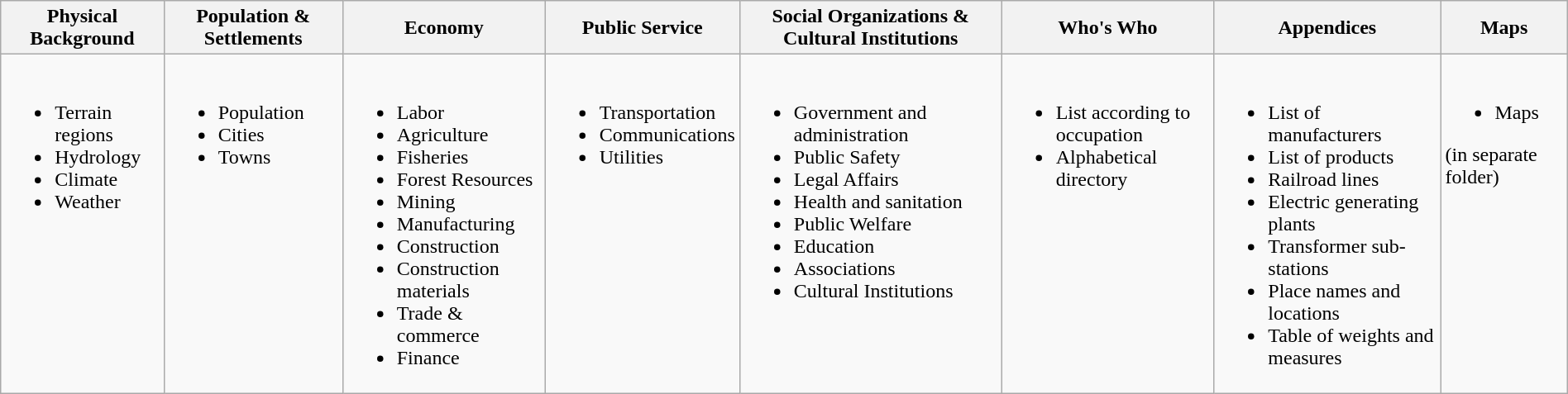<table class="wikitable" style="margin: 1em auto 1em auto;">
<tr>
<th scope="col">Physical Background</th>
<th scope="col">Population & Settlements</th>
<th scope="col">Economy</th>
<th scope="col">Public Service</th>
<th scope="col">Social Organizations & Cultural Institutions</th>
<th scope="col">Who's Who</th>
<th scope="col">Appendices</th>
<th scope="col">Maps</th>
</tr>
<tr>
<td valign="top"><br><ul><li>Terrain regions</li><li>Hydrology</li><li>Climate</li><li>Weather</li></ul></td>
<td valign="top"><br><ul><li>Population</li><li>Cities</li><li>Towns</li></ul></td>
<td valign="top"><br><ul><li>Labor</li><li>Agriculture</li><li>Fisheries</li><li>Forest Resources</li><li>Mining</li><li>Manufacturing</li><li>Construction</li><li>Construction materials</li><li>Trade & commerce</li><li>Finance</li></ul></td>
<td valign="top"><br><ul><li>Transportation</li><li>Communications</li><li>Utilities</li></ul></td>
<td valign="top"><br><ul><li>Government and administration</li><li>Public Safety</li><li>Legal Affairs</li><li>Health and sanitation</li><li>Public Welfare</li><li>Education</li><li>Associations</li><li>Cultural Institutions</li></ul></td>
<td valign="top"><br><ul><li>List according to occupation</li><li>Alphabetical directory</li></ul></td>
<td valign="top"><br><ul><li>List of manufacturers</li><li>List of products</li><li>Railroad lines</li><li>Electric generating plants</li><li>Transformer sub-stations</li><li>Place names and locations</li><li>Table of weights and measures</li></ul></td>
<td valign="top"><br><ul><li>Maps</li></ul>(in separate folder)</td>
</tr>
</table>
